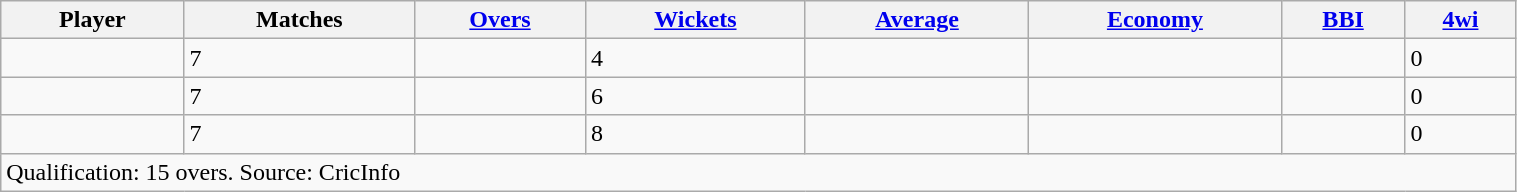<table class="wikitable sortable" style="width:80%;">
<tr>
<th>Player</th>
<th>Matches</th>
<th><a href='#'>Overs</a></th>
<th><a href='#'>Wickets</a></th>
<th><a href='#'>Average</a></th>
<th><a href='#'>Economy</a></th>
<th><a href='#'>BBI</a></th>
<th><a href='#'>4wi</a></th>
</tr>
<tr>
<td></td>
<td>7</td>
<td></td>
<td>4</td>
<td></td>
<td></td>
<td></td>
<td>0</td>
</tr>
<tr>
<td></td>
<td>7</td>
<td></td>
<td>6</td>
<td></td>
<td></td>
<td></td>
<td>0</td>
</tr>
<tr>
<td></td>
<td>7</td>
<td></td>
<td>8</td>
<td></td>
<td></td>
<td></td>
<td>0</td>
</tr>
<tr class="unsortable">
<td colspan="8">Qualification: 15 overs.  Source: CricInfo</td>
</tr>
</table>
